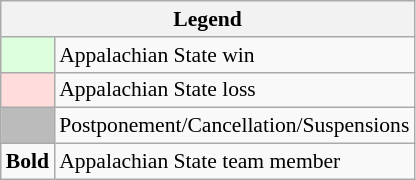<table class="wikitable" style="font-size:90%">
<tr>
<th colspan="2">Legend</th>
</tr>
<tr>
<td bgcolor="#ddffdd"> </td>
<td>Appalachian State win</td>
</tr>
<tr>
<td bgcolor="#ffdddd"> </td>
<td>Appalachian State loss</td>
</tr>
<tr>
<td bgcolor="#bbbbbb"> </td>
<td>Postponement/Cancellation/Suspensions</td>
</tr>
<tr>
<td><strong>Bold</strong></td>
<td>Appalachian State team member</td>
</tr>
</table>
